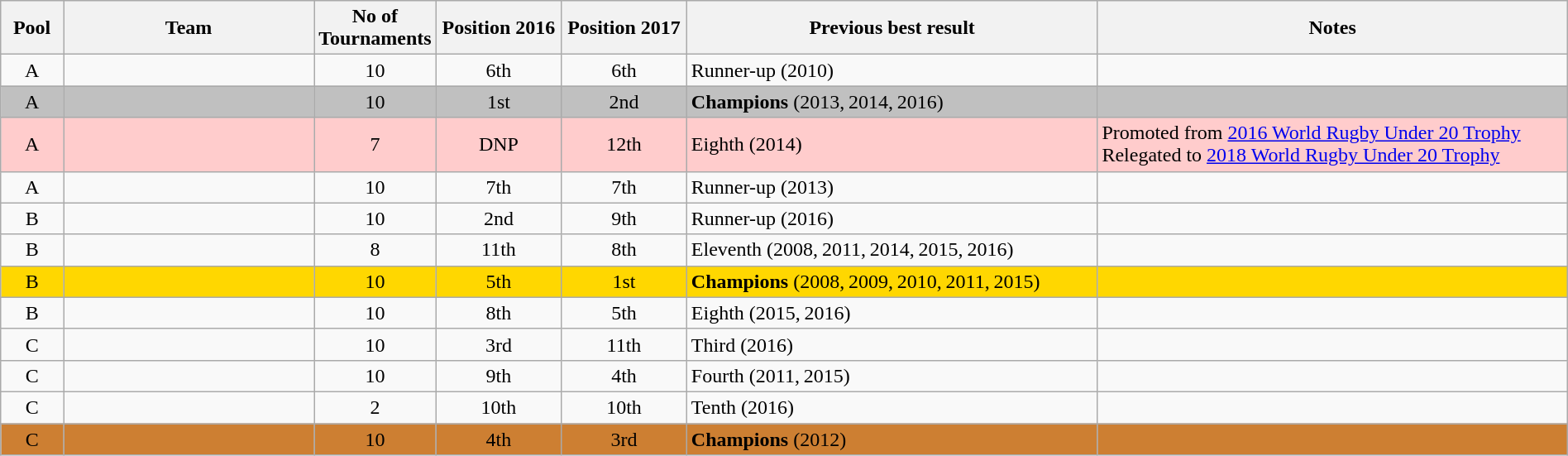<table class="wikitable sortable" style="width:100%;">
<tr>
<th width="4%">Pool</th>
<th width="16%">Team</th>
<th width="5%">No of Tournaments</th>
<th width="8%">Position 2016</th>
<th width="8%">Position 2017</th>
<th>Previous best result</th>
<th width="30%">Notes</th>
</tr>
<tr>
<td align=center>A</td>
<td></td>
<td align=center>10</td>
<td align=center>6th</td>
<td align=center>6th</td>
<td>Runner-up (2010)</td>
<td></td>
</tr>
<tr bgcolor="#C0C0C0">
<td align=center>A</td>
<td></td>
<td align=center>10</td>
<td align=center>1st</td>
<td align=center>2nd</td>
<td><strong>Champions</strong> (2013, 2014, 2016)</td>
<td></td>
</tr>
<tr bgcolor="#ffcccc">
<td align=center>A</td>
<td></td>
<td align=center>7</td>
<td align=center>DNP</td>
<td align=center>12th</td>
<td>Eighth (2014)</td>
<td>Promoted from <a href='#'>2016 World Rugby Under 20 Trophy</a><br>Relegated to <a href='#'>2018 World Rugby Under 20 Trophy</a></td>
</tr>
<tr>
<td align=center>A</td>
<td></td>
<td align=center>10</td>
<td align=center>7th</td>
<td align=center>7th</td>
<td>Runner-up (2013)</td>
<td></td>
</tr>
<tr>
<td align=center>B</td>
<td></td>
<td align=center>10</td>
<td align=center>2nd</td>
<td align=center>9th</td>
<td>Runner-up (2016)</td>
<td></td>
</tr>
<tr>
<td align=center>B</td>
<td></td>
<td align=center>8</td>
<td align=center>11th</td>
<td align=center>8th</td>
<td>Eleventh (2008, 2011, 2014, 2015, 2016)</td>
<td></td>
</tr>
<tr bgcolor="gold">
<td align=center>B</td>
<td></td>
<td align=center>10</td>
<td align=center>5th</td>
<td align=center>1st</td>
<td><strong>Champions</strong> (2008, 2009, 2010, 2011, 2015)</td>
<td></td>
</tr>
<tr>
<td align=center>B</td>
<td></td>
<td align=center>10</td>
<td align=center>8th</td>
<td align=center>5th</td>
<td>Eighth (2015, 2016)</td>
<td></td>
</tr>
<tr>
<td align=center>C</td>
<td></td>
<td align=center>10</td>
<td align=center>3rd</td>
<td align=center>11th</td>
<td>Third (2016)</td>
<td></td>
</tr>
<tr>
<td align=center>C</td>
<td></td>
<td align=center>10</td>
<td align=center>9th</td>
<td align=center>4th</td>
<td>Fourth (2011, 2015)</td>
<td></td>
</tr>
<tr>
<td align=center>C</td>
<td></td>
<td align=center>2</td>
<td align=center>10th</td>
<td align=center>10th</td>
<td>Tenth (2016)</td>
<td></td>
</tr>
<tr bgcolor="#CD7F32">
<td align=center>C</td>
<td></td>
<td align=center>10</td>
<td align=center>4th</td>
<td align=center>3rd</td>
<td><strong>Champions</strong> (2012)</td>
<td></td>
</tr>
</table>
